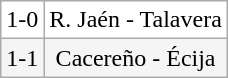<table class="wikitable">
<tr align=center bgcolor=white>
<td>1-0</td>
<td>R. Jaén - Talavera</td>
</tr>
<tr align=center bgcolor=#F5F5F5>
<td>1-1</td>
<td>Cacereño - Écija</td>
</tr>
</table>
